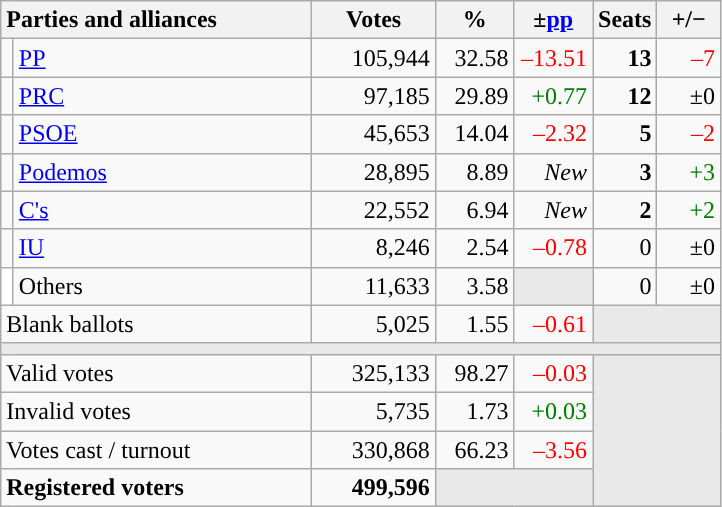<table class="wikitable" style="text-align:right;">
<tr>
<th style="text-align:left;" colspan="2" width="200">Parties and alliances</th>
<th width="75">Votes</th>
<th width="45">%</th>
<th width="45">±<a href='#'>pp</a></th>
<th width="35">Seats</th>
<th width="35">+/−</th>
</tr>
<tr>
<td width="1" style="color:inherit;background:"></td>
<td align="left"><a href='#'>PP</a></td>
<td>105,944</td>
<td>32.58</td>
<td style="color:red;">–13.51</td>
<td><strong>13</strong></td>
<td style="color:red;">–7</td>
</tr>
<tr>
<td style="color:inherit;background:"></td>
<td align="left"><a href='#'>PRC</a></td>
<td>97,185</td>
<td>29.89</td>
<td style="color:green;">+0.77</td>
<td><strong>12</strong></td>
<td>±0</td>
</tr>
<tr>
<td style="color:inherit;background:"></td>
<td align="left"><a href='#'>PSOE</a></td>
<td>45,653</td>
<td>14.04</td>
<td style="color:red;">–2.32</td>
<td><strong>5</strong></td>
<td style="color:red;">–2</td>
</tr>
<tr>
<td style="color:inherit;background:"></td>
<td align="left"><a href='#'>Podemos</a></td>
<td>28,895</td>
<td>8.89</td>
<td><em>New</em></td>
<td><strong>3</strong></td>
<td style="color:green;">+3</td>
</tr>
<tr>
<td style="color:inherit;background:"></td>
<td align="left"><a href='#'>C's</a></td>
<td>22,552</td>
<td>6.94</td>
<td><em>New</em></td>
<td><strong>2</strong></td>
<td style="color:green;">+2</td>
</tr>
<tr>
<td style="color:inherit;background:"></td>
<td align="left"><a href='#'>IU</a></td>
<td>8,246</td>
<td>2.54</td>
<td style="color:red;">–0.78</td>
<td>0</td>
<td>±0</td>
</tr>
<tr>
<td bgcolor="white"></td>
<td align="left">Others</td>
<td>11,633</td>
<td>3.58</td>
<td bgcolor="#E9E9E9"></td>
<td>0</td>
<td>±0</td>
</tr>
<tr>
<td align="left" colspan="2">Blank ballots</td>
<td>5,025</td>
<td>1.55</td>
<td style="color:red;">–0.61</td>
<td bgcolor="#E9E9E9" colspan="2"></td>
</tr>
<tr>
<td colspan="7" bgcolor="#E9E9E9"></td>
</tr>
<tr>
<td align="left" colspan="2">Valid votes</td>
<td>325,133</td>
<td>98.27</td>
<td style="color:red;">–0.03</td>
<td bgcolor="#E9E9E9" colspan="2" rowspan="4"></td>
</tr>
<tr>
<td align="left" colspan="2">Invalid votes</td>
<td>5,735</td>
<td>1.73</td>
<td style="color:green;">+0.03</td>
</tr>
<tr>
<td align="left" colspan="2">Votes cast / turnout</td>
<td>330,868</td>
<td>66.23</td>
<td style="color:red;">–3.56</td>
</tr>
<tr style="font-weight:bold;">
<td align="left" colspan="2">Registered voters</td>
<td>499,596</td>
<td bgcolor="#E9E9E9" colspan="2"></td>
</tr>
</table>
